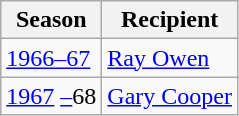<table class="wikitable">
<tr>
<th>Season</th>
<th>Recipient</th>
</tr>
<tr>
<td><a href='#'>1966–67</a></td>
<td><a href='#'>Ray Owen</a></td>
</tr>
<tr>
<td><a href='#'>1967</a> <a href='#'>–</a>68</td>
<td><a href='#'>Gary Cooper</a></td>
</tr>
</table>
